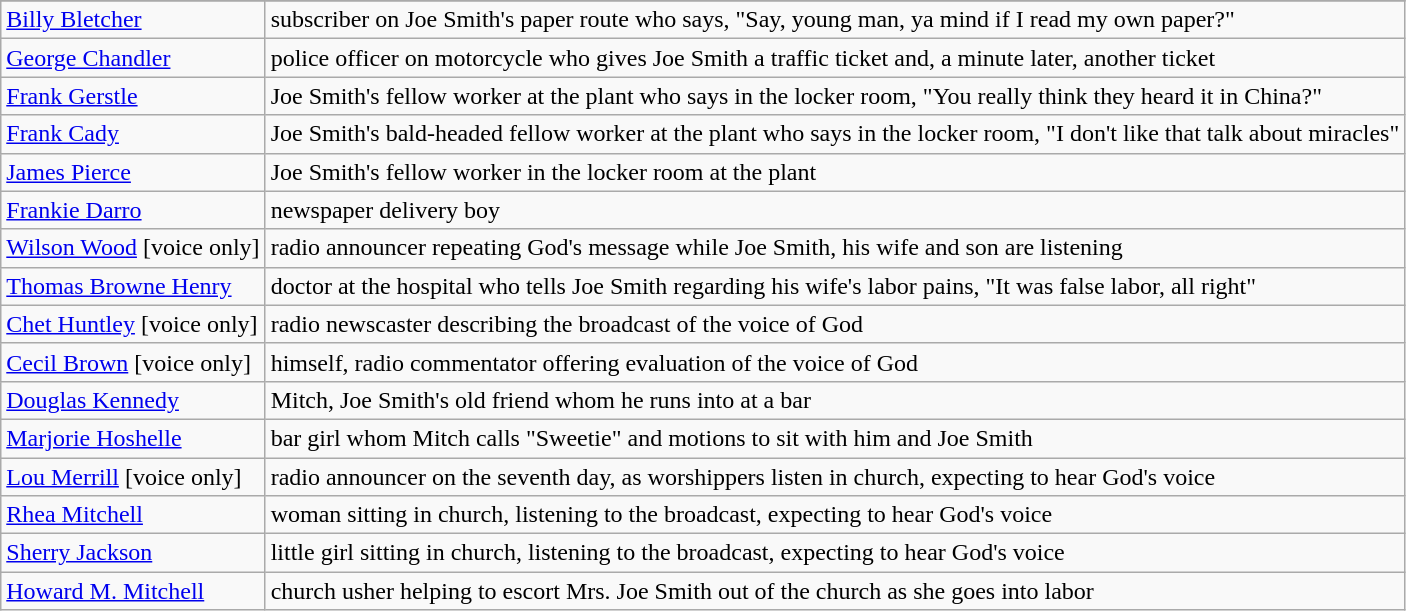<table class=wikitable>
<tr>
</tr>
<tr>
<td><a href='#'>Billy Bletcher</a></td>
<td>subscriber on Joe Smith's paper route who says, "Say, young man, ya mind if I read my own paper?"</td>
</tr>
<tr>
<td><a href='#'>George Chandler</a></td>
<td>police officer on motorcycle who gives Joe Smith a traffic ticket and, a minute later, another ticket</td>
</tr>
<tr>
<td><a href='#'>Frank Gerstle</a></td>
<td>Joe Smith's fellow worker at the plant who says in the locker room, "You really think they heard it in China?"</td>
</tr>
<tr>
<td><a href='#'>Frank Cady</a></td>
<td>Joe Smith's bald-headed fellow worker at the plant who says in the locker room, "I don't like that talk about miracles"</td>
</tr>
<tr>
<td><a href='#'>James Pierce</a></td>
<td>Joe Smith's fellow worker in the locker room at the plant</td>
</tr>
<tr>
<td><a href='#'>Frankie Darro</a></td>
<td>newspaper delivery boy</td>
</tr>
<tr>
<td><a href='#'>Wilson Wood</a> [voice only]</td>
<td>radio announcer repeating God's message while Joe Smith, his wife and son are listening</td>
</tr>
<tr>
<td><a href='#'>Thomas Browne Henry</a></td>
<td>doctor at the hospital who tells Joe Smith regarding his wife's labor pains, "It was false labor, all right"</td>
</tr>
<tr>
<td><a href='#'>Chet Huntley</a> [voice only]</td>
<td>radio newscaster describing the broadcast of the voice of God</td>
</tr>
<tr>
<td><a href='#'>Cecil Brown</a> [voice only]</td>
<td>himself, radio commentator offering evaluation of the voice of God</td>
</tr>
<tr>
<td><a href='#'>Douglas Kennedy</a></td>
<td>Mitch, Joe Smith's old friend whom he runs into at a bar</td>
</tr>
<tr>
<td><a href='#'>Marjorie Hoshelle</a></td>
<td>bar girl whom Mitch calls "Sweetie" and motions to sit with him and Joe Smith</td>
</tr>
<tr>
<td><a href='#'>Lou Merrill</a> [voice only]</td>
<td>radio announcer on the seventh day, as worshippers listen in church, expecting to hear God's voice</td>
</tr>
<tr>
<td><a href='#'>Rhea Mitchell</a></td>
<td>woman sitting in church, listening to the broadcast, expecting to hear God's voice</td>
</tr>
<tr>
<td><a href='#'>Sherry Jackson</a></td>
<td>little girl sitting in church, listening to the broadcast, expecting to hear God's voice</td>
</tr>
<tr>
<td><a href='#'>Howard M. Mitchell</a></td>
<td>church usher helping to escort Mrs. Joe Smith out of the church as she goes into labor</td>
</tr>
</table>
